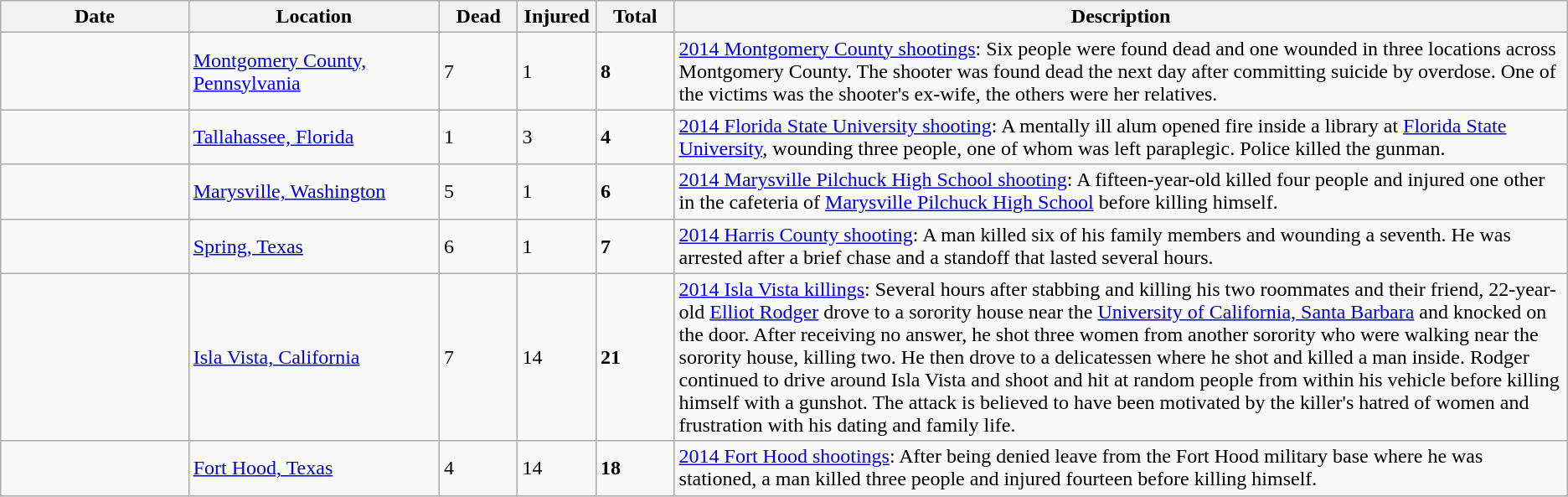<table class="wikitable sortable">
<tr>
<th width=12%>Date</th>
<th width=16%>Location</th>
<th width=5%>Dead</th>
<th width=5%>Injured</th>
<th width=5%>Total</th>
<th width=60%>Description</th>
</tr>
<tr>
<td></td>
<td><a href='#'>Montgomery County, Pennsylvania</a></td>
<td>7</td>
<td>1</td>
<td><strong>8</strong></td>
<td><a href='#'>2014 Montgomery County shootings</a>: Six people were found dead and one wounded in three locations across Montgomery County. The shooter was found dead the next day after committing suicide by overdose. One of the victims was the shooter's ex-wife, the others were her relatives.</td>
</tr>
<tr>
<td></td>
<td><a href='#'>Tallahassee, Florida</a></td>
<td>1</td>
<td>3</td>
<td><strong>4</strong></td>
<td><a href='#'>2014 Florida State University shooting</a>: A mentally ill alum opened fire inside a library at <a href='#'>Florida State University</a>, wounding three people, one of whom was left paraplegic. Police killed the gunman.</td>
</tr>
<tr>
<td></td>
<td><a href='#'>Marysville, Washington</a></td>
<td>5</td>
<td>1</td>
<td><strong>6</strong></td>
<td><a href='#'>2014 Marysville Pilchuck High School shooting</a>: A fifteen-year-old killed four people and injured one other in the cafeteria of <a href='#'>Marysville Pilchuck High School</a> before killing himself.</td>
</tr>
<tr>
<td></td>
<td><a href='#'>Spring, Texas</a></td>
<td>6</td>
<td>1</td>
<td><strong>7</strong></td>
<td><a href='#'>2014 Harris County shooting</a>: A man killed six of his family members and wounding a seventh. He was arrested after a brief chase and a standoff that lasted several hours.</td>
</tr>
<tr>
<td></td>
<td><a href='#'>Isla Vista, California</a></td>
<td>7</td>
<td>14</td>
<td><strong>21</strong></td>
<td><a href='#'>2014 Isla Vista killings</a>: Several hours after stabbing and killing his two roommates and their friend, 22-year-old <a href='#'>Elliot Rodger</a> drove to a sorority house near the <a href='#'>University of California, Santa Barbara</a> and knocked on the door. After receiving no answer, he shot three women from another sorority who were walking near the sorority house, killing two. He then drove to a delicatessen where he shot and killed a man inside. Rodger continued to drive around Isla Vista and shoot and hit at random people from within his vehicle before killing himself with a gunshot. The attack is believed to have been motivated by the killer's hatred of women and frustration with his dating and family life.</td>
</tr>
<tr>
<td></td>
<td><a href='#'>Fort Hood, Texas</a></td>
<td>4</td>
<td>14</td>
<td><strong>18</strong></td>
<td><a href='#'>2014 Fort Hood shootings</a>: After being denied leave from the Fort Hood military base where he was stationed, a man killed three people and injured fourteen before killing himself.</td>
</tr>
</table>
